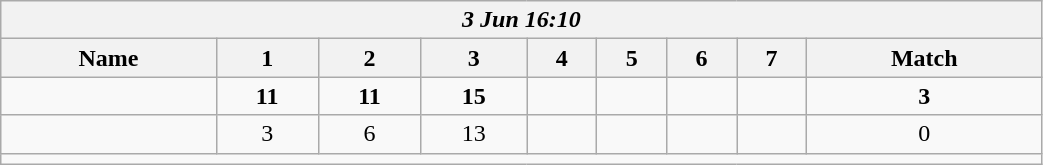<table class=wikitable style="text-align:center; width: 55%">
<tr>
<th colspan=17><em> 3 Jun 16:10</em></th>
</tr>
<tr>
<th>Name</th>
<th>1</th>
<th>2</th>
<th>3</th>
<th>4</th>
<th>5</th>
<th>6</th>
<th>7</th>
<th>Match</th>
</tr>
<tr>
<td style="text-align:left;"><strong></strong></td>
<td><strong>11</strong></td>
<td><strong>11</strong></td>
<td><strong>15</strong></td>
<td></td>
<td></td>
<td></td>
<td></td>
<td><strong>3</strong></td>
</tr>
<tr>
<td style="text-align:left;"></td>
<td>3</td>
<td>6</td>
<td>13</td>
<td></td>
<td></td>
<td></td>
<td></td>
<td>0</td>
</tr>
<tr>
<td colspan=17></td>
</tr>
</table>
